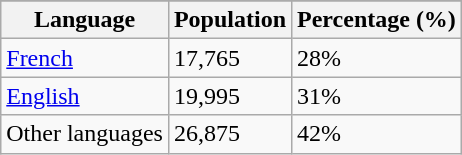<table class="wikitable">
<tr>
</tr>
<tr>
<th>Language</th>
<th>Population</th>
<th>Percentage (%)</th>
</tr>
<tr>
<td><a href='#'>French</a></td>
<td>17,765</td>
<td>28%</td>
</tr>
<tr>
<td><a href='#'>English</a></td>
<td>19,995</td>
<td>31%</td>
</tr>
<tr>
<td>Other languages</td>
<td>26,875</td>
<td>42%</td>
</tr>
</table>
